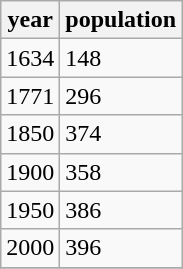<table class="wikitable">
<tr>
<th>year</th>
<th>population</th>
</tr>
<tr>
<td>1634</td>
<td>148</td>
</tr>
<tr>
<td>1771</td>
<td>296</td>
</tr>
<tr>
<td>1850</td>
<td>374</td>
</tr>
<tr>
<td>1900</td>
<td>358</td>
</tr>
<tr>
<td>1950</td>
<td>386</td>
</tr>
<tr>
<td>2000</td>
<td>396</td>
</tr>
<tr>
</tr>
</table>
